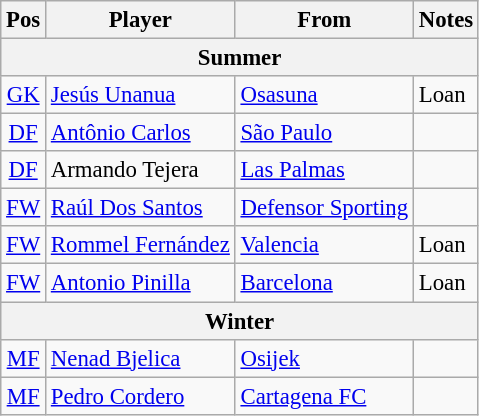<table class="wikitable" style="font-size:95%; text-align:left;">
<tr>
<th>Pos</th>
<th>Player</th>
<th>From</th>
<th>Notes</th>
</tr>
<tr>
<th colspan="4">Summer</th>
</tr>
<tr>
<td align="center"><a href='#'>GK</a></td>
<td> <a href='#'>Jesús Unanua</a></td>
<td> <a href='#'>Osasuna</a></td>
<td>Loan</td>
</tr>
<tr>
<td align="center"><a href='#'>DF</a></td>
<td> <a href='#'>Antônio Carlos</a></td>
<td> <a href='#'>São Paulo</a></td>
<td></td>
</tr>
<tr>
<td align="center"><a href='#'>DF</a></td>
<td> Armando Tejera</td>
<td> <a href='#'>Las Palmas</a></td>
<td></td>
</tr>
<tr>
<td align="center"><a href='#'>FW</a></td>
<td> <a href='#'>Raúl Dos Santos</a></td>
<td> <a href='#'>Defensor Sporting</a></td>
<td></td>
</tr>
<tr>
<td align="center"><a href='#'>FW</a></td>
<td> <a href='#'>Rommel Fernández</a></td>
<td> <a href='#'>Valencia</a></td>
<td>Loan</td>
</tr>
<tr>
<td align="center"><a href='#'>FW</a></td>
<td> <a href='#'>Antonio Pinilla</a></td>
<td> <a href='#'>Barcelona</a></td>
<td>Loan</td>
</tr>
<tr>
<th colspan="4">Winter</th>
</tr>
<tr>
<td align="center"><a href='#'>MF</a></td>
<td> <a href='#'>Nenad Bjelica</a></td>
<td> <a href='#'>Osijek</a></td>
<td></td>
</tr>
<tr>
<td align="center"><a href='#'>MF</a></td>
<td> <a href='#'>Pedro Cordero</a></td>
<td> <a href='#'>Cartagena FC</a></td>
<td></td>
</tr>
</table>
